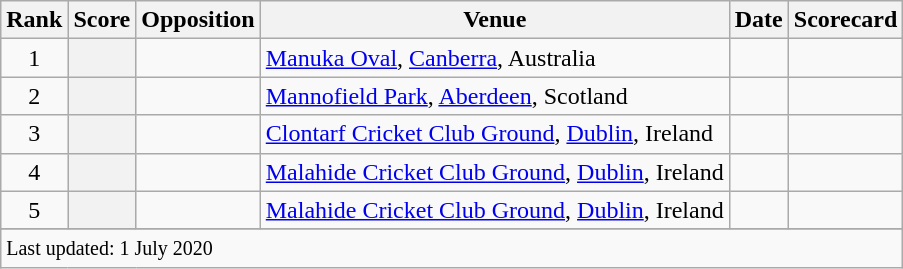<table class="wikitable plainrowheaders sortable">
<tr>
<th scope=col>Rank</th>
<th scope=col>Score</th>
<th scope=col>Opposition</th>
<th scope=col>Venue</th>
<th scope=col>Date</th>
<th scope=col>Scorecard</th>
</tr>
<tr>
<td align=center>1</td>
<th scope=row style=text-align:center;></th>
<td></td>
<td><a href='#'>Manuka Oval</a>, <a href='#'>Canberra</a>, Australia</td>
<td> </td>
<td></td>
</tr>
<tr>
<td align=center>2</td>
<th scope=row style=text-align:center;></th>
<td></td>
<td><a href='#'>Mannofield Park</a>, <a href='#'>Aberdeen</a>, Scotland</td>
<td></td>
<td></td>
</tr>
<tr>
<td align=center>3</td>
<th scope=row style=text-align:center;></th>
<td></td>
<td><a href='#'>Clontarf Cricket Club Ground</a>, <a href='#'>Dublin</a>, Ireland</td>
<td></td>
<td></td>
</tr>
<tr>
<td align=center>4</td>
<th scope=row style=text-align:center;></th>
<td></td>
<td><a href='#'>Malahide Cricket Club Ground</a>, <a href='#'>Dublin</a>, Ireland</td>
<td></td>
<td></td>
</tr>
<tr>
<td align=center>5</td>
<th scope=row style=text-align:center;></th>
<td></td>
<td><a href='#'>Malahide Cricket Club Ground</a>, <a href='#'>Dublin</a>, Ireland</td>
<td></td>
<td></td>
</tr>
<tr>
</tr>
<tr class=sortbottom>
<td colspan=6><small>Last updated: 1 July 2020</small></td>
</tr>
</table>
